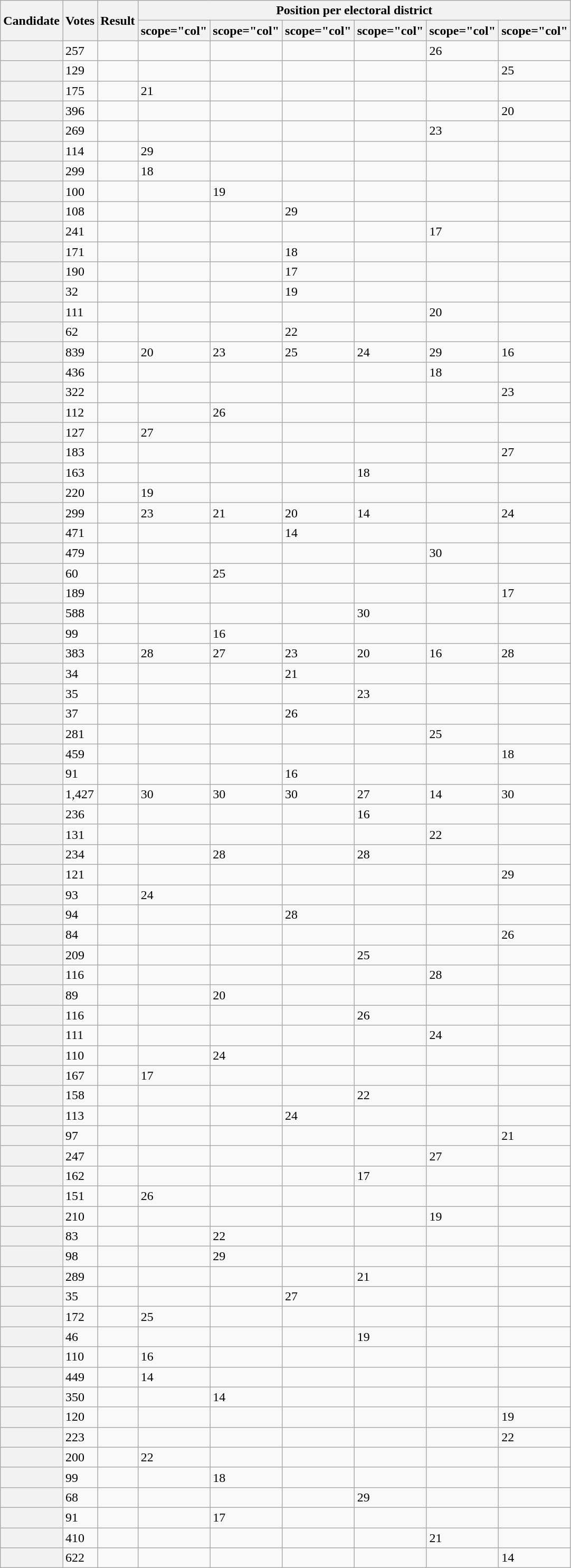<table class="wikitable sortable defaultright col3left">
<tr>
<th scope="col" rowspan="2">Candidate</th>
<th scope="col" rowspan="2">Votes</th>
<th scope="col" rowspan="2">Result</th>
<th scope="col" colspan="6">Position per electoral district</th>
</tr>
<tr>
<th>scope="col" </th>
<th>scope="col" </th>
<th>scope="col" </th>
<th>scope="col" </th>
<th>scope="col" </th>
<th>scope="col" </th>
</tr>
<tr>
<th scope="row"></th>
<td>257</td>
<td></td>
<td></td>
<td></td>
<td></td>
<td></td>
<td>26</td>
<td></td>
</tr>
<tr>
<th scope="row"></th>
<td>129</td>
<td></td>
<td></td>
<td></td>
<td></td>
<td></td>
<td></td>
<td>25</td>
</tr>
<tr>
<th scope="row"></th>
<td>175</td>
<td></td>
<td>21</td>
<td></td>
<td></td>
<td></td>
<td></td>
<td></td>
</tr>
<tr>
<th scope="row"></th>
<td>396</td>
<td></td>
<td></td>
<td></td>
<td></td>
<td></td>
<td></td>
<td>20</td>
</tr>
<tr>
<th scope="row"></th>
<td>269</td>
<td></td>
<td></td>
<td></td>
<td></td>
<td></td>
<td>23</td>
<td></td>
</tr>
<tr>
<th scope="row"></th>
<td>114</td>
<td></td>
<td>29</td>
<td></td>
<td></td>
<td></td>
<td></td>
<td></td>
</tr>
<tr>
<th scope="row"></th>
<td>299</td>
<td></td>
<td>18</td>
<td></td>
<td></td>
<td></td>
<td></td>
<td></td>
</tr>
<tr>
<th scope="row"></th>
<td>100</td>
<td></td>
<td></td>
<td>19</td>
<td></td>
<td></td>
<td></td>
<td></td>
</tr>
<tr>
<th scope="row"></th>
<td>108</td>
<td></td>
<td></td>
<td></td>
<td>29</td>
<td></td>
<td></td>
<td></td>
</tr>
<tr>
<th scope="row"></th>
<td>241</td>
<td></td>
<td></td>
<td></td>
<td></td>
<td></td>
<td>17</td>
<td></td>
</tr>
<tr>
<th scope="row"></th>
<td>171</td>
<td></td>
<td></td>
<td></td>
<td>18</td>
<td></td>
<td></td>
<td></td>
</tr>
<tr>
<th scope="row"></th>
<td>190</td>
<td></td>
<td></td>
<td></td>
<td>17</td>
<td></td>
<td></td>
<td></td>
</tr>
<tr>
<th scope="row"></th>
<td>32</td>
<td></td>
<td></td>
<td></td>
<td>19</td>
<td></td>
<td></td>
<td></td>
</tr>
<tr>
<th scope="row"></th>
<td>111</td>
<td></td>
<td></td>
<td></td>
<td></td>
<td></td>
<td>20</td>
<td></td>
</tr>
<tr>
<th scope="row"></th>
<td>62</td>
<td></td>
<td></td>
<td></td>
<td>22</td>
<td></td>
<td></td>
<td></td>
</tr>
<tr>
<th scope="row"></th>
<td>839</td>
<td></td>
<td>20</td>
<td>23</td>
<td>25</td>
<td>24</td>
<td>29</td>
<td>16</td>
</tr>
<tr>
<th scope="row"></th>
<td>436</td>
<td></td>
<td></td>
<td></td>
<td></td>
<td></td>
<td>18</td>
<td></td>
</tr>
<tr>
<th scope="row"></th>
<td>322</td>
<td></td>
<td></td>
<td></td>
<td></td>
<td></td>
<td></td>
<td>23</td>
</tr>
<tr>
<th scope="row"></th>
<td>112</td>
<td></td>
<td></td>
<td>26</td>
<td></td>
<td></td>
<td></td>
<td></td>
</tr>
<tr>
<th scope="row"></th>
<td>127</td>
<td></td>
<td>27</td>
<td></td>
<td></td>
<td></td>
<td></td>
<td></td>
</tr>
<tr>
<th scope="row"></th>
<td>183</td>
<td></td>
<td></td>
<td></td>
<td></td>
<td></td>
<td></td>
<td>27</td>
</tr>
<tr>
<th scope="row"></th>
<td>163</td>
<td></td>
<td></td>
<td></td>
<td></td>
<td>18</td>
<td></td>
<td></td>
</tr>
<tr>
<th scope="row"></th>
<td>220</td>
<td></td>
<td>19</td>
<td></td>
<td></td>
<td></td>
<td></td>
<td></td>
</tr>
<tr>
<th scope="row"></th>
<td>299</td>
<td></td>
<td>23</td>
<td>21</td>
<td>20</td>
<td>14</td>
<td></td>
<td>24</td>
</tr>
<tr>
<th scope="row"></th>
<td>471</td>
<td></td>
<td></td>
<td></td>
<td>14</td>
<td></td>
<td></td>
<td></td>
</tr>
<tr>
<th scope="row"></th>
<td>479</td>
<td></td>
<td></td>
<td></td>
<td></td>
<td></td>
<td>30</td>
<td></td>
</tr>
<tr>
<th scope="row"></th>
<td>60</td>
<td></td>
<td></td>
<td>25</td>
<td></td>
<td></td>
<td></td>
<td></td>
</tr>
<tr>
<th scope="row"></th>
<td>189</td>
<td></td>
<td></td>
<td></td>
<td></td>
<td></td>
<td></td>
<td>17</td>
</tr>
<tr>
<th scope="row"></th>
<td>588</td>
<td></td>
<td></td>
<td></td>
<td></td>
<td>30</td>
<td></td>
<td></td>
</tr>
<tr>
<th scope="row"></th>
<td>99</td>
<td></td>
<td></td>
<td>16</td>
<td></td>
<td></td>
<td></td>
<td></td>
</tr>
<tr>
<th scope="row"></th>
<td>383</td>
<td></td>
<td>28</td>
<td>27</td>
<td>23</td>
<td>20</td>
<td>16</td>
<td>28</td>
</tr>
<tr>
<th scope="row"></th>
<td>34</td>
<td></td>
<td></td>
<td></td>
<td>21</td>
<td></td>
<td></td>
<td></td>
</tr>
<tr>
<th scope="row"></th>
<td>35</td>
<td></td>
<td></td>
<td></td>
<td></td>
<td>23</td>
<td></td>
<td></td>
</tr>
<tr>
<th scope="row"></th>
<td>37</td>
<td></td>
<td></td>
<td></td>
<td>26</td>
<td></td>
<td></td>
<td></td>
</tr>
<tr>
<th scope="row"></th>
<td>281</td>
<td></td>
<td></td>
<td></td>
<td></td>
<td></td>
<td>25</td>
<td></td>
</tr>
<tr>
<th scope="row"></th>
<td>459</td>
<td></td>
<td></td>
<td></td>
<td></td>
<td></td>
<td></td>
<td>18</td>
</tr>
<tr>
<th scope="row"></th>
<td>91</td>
<td></td>
<td></td>
<td></td>
<td>16</td>
<td></td>
<td></td>
<td></td>
</tr>
<tr>
<th scope="row"></th>
<td>1,427</td>
<td></td>
<td>30</td>
<td>30</td>
<td>30</td>
<td>27</td>
<td>14</td>
<td>30</td>
</tr>
<tr>
<th scope="row"></th>
<td>236</td>
<td></td>
<td></td>
<td></td>
<td></td>
<td>16</td>
<td></td>
<td></td>
</tr>
<tr>
<th scope="row"></th>
<td>131</td>
<td></td>
<td></td>
<td></td>
<td></td>
<td></td>
<td>22</td>
<td></td>
</tr>
<tr>
<th scope="row"></th>
<td>234</td>
<td></td>
<td></td>
<td>28</td>
<td></td>
<td>28</td>
<td></td>
<td></td>
</tr>
<tr>
<th scope="row"></th>
<td>121</td>
<td></td>
<td></td>
<td></td>
<td></td>
<td></td>
<td></td>
<td>29</td>
</tr>
<tr>
<th scope="row"></th>
<td>93</td>
<td></td>
<td>24</td>
<td></td>
<td></td>
<td></td>
<td></td>
<td></td>
</tr>
<tr>
<th scope="row"></th>
<td>94</td>
<td></td>
<td></td>
<td></td>
<td>28</td>
<td></td>
<td></td>
<td></td>
</tr>
<tr>
<th scope="row"></th>
<td>84</td>
<td></td>
<td></td>
<td></td>
<td></td>
<td></td>
<td></td>
<td>26</td>
</tr>
<tr>
<th scope="row"></th>
<td>209</td>
<td></td>
<td></td>
<td></td>
<td></td>
<td>25</td>
<td></td>
<td></td>
</tr>
<tr>
<th scope="row"></th>
<td>116</td>
<td></td>
<td></td>
<td></td>
<td></td>
<td></td>
<td>28</td>
<td></td>
</tr>
<tr>
<th scope="row"></th>
<td>89</td>
<td></td>
<td></td>
<td>20</td>
<td></td>
<td></td>
<td></td>
<td></td>
</tr>
<tr>
<th scope="row"></th>
<td>116</td>
<td></td>
<td></td>
<td></td>
<td></td>
<td>26</td>
<td></td>
<td></td>
</tr>
<tr>
<th scope="row"></th>
<td>111</td>
<td></td>
<td></td>
<td></td>
<td></td>
<td></td>
<td>24</td>
<td></td>
</tr>
<tr>
<th scope="row"></th>
<td>110</td>
<td></td>
<td></td>
<td>24</td>
<td></td>
<td></td>
<td></td>
<td></td>
</tr>
<tr>
<th scope="row"></th>
<td>167</td>
<td></td>
<td>17</td>
<td></td>
<td></td>
<td></td>
<td></td>
<td></td>
</tr>
<tr>
<th scope="row"></th>
<td>158</td>
<td></td>
<td></td>
<td></td>
<td></td>
<td>22</td>
<td></td>
<td></td>
</tr>
<tr>
<th scope="row"></th>
<td>113</td>
<td></td>
<td></td>
<td></td>
<td>24</td>
<td></td>
<td></td>
<td></td>
</tr>
<tr>
<th scope="row"></th>
<td>97</td>
<td></td>
<td></td>
<td></td>
<td></td>
<td></td>
<td></td>
<td>21</td>
</tr>
<tr>
<th scope="row"></th>
<td>247</td>
<td></td>
<td></td>
<td></td>
<td></td>
<td></td>
<td>27</td>
<td></td>
</tr>
<tr>
<th scope="row"></th>
<td>162</td>
<td></td>
<td></td>
<td></td>
<td></td>
<td>17</td>
<td></td>
<td></td>
</tr>
<tr>
<th scope="row"></th>
<td>151</td>
<td></td>
<td>26</td>
<td></td>
<td></td>
<td></td>
<td></td>
<td></td>
</tr>
<tr>
<th scope="row"></th>
<td>210</td>
<td></td>
<td></td>
<td></td>
<td></td>
<td></td>
<td>19</td>
<td></td>
</tr>
<tr>
<th scope="row"></th>
<td>83</td>
<td></td>
<td></td>
<td>22</td>
<td></td>
<td></td>
<td></td>
<td></td>
</tr>
<tr>
<th scope="row"></th>
<td>98</td>
<td></td>
<td></td>
<td>29</td>
<td></td>
<td></td>
<td></td>
<td></td>
</tr>
<tr>
<th scope="row"></th>
<td>289</td>
<td></td>
<td></td>
<td></td>
<td></td>
<td>21</td>
<td></td>
<td></td>
</tr>
<tr>
<th scope="row"></th>
<td>35</td>
<td></td>
<td></td>
<td></td>
<td>27</td>
<td></td>
<td></td>
<td></td>
</tr>
<tr>
<th scope="row"></th>
<td>172</td>
<td></td>
<td>25</td>
<td></td>
<td></td>
<td></td>
<td></td>
<td></td>
</tr>
<tr>
<th scope="row"></th>
<td>46</td>
<td></td>
<td></td>
<td></td>
<td></td>
<td>19</td>
<td></td>
<td></td>
</tr>
<tr>
<th scope="row"></th>
<td>110</td>
<td></td>
<td>16</td>
<td></td>
<td></td>
<td></td>
<td></td>
<td></td>
</tr>
<tr>
<th scope="row"></th>
<td>449</td>
<td></td>
<td>14</td>
<td></td>
<td></td>
<td></td>
<td></td>
<td></td>
</tr>
<tr>
<th scope="row"></th>
<td>350</td>
<td></td>
<td></td>
<td>14</td>
<td></td>
<td></td>
<td></td>
<td></td>
</tr>
<tr>
<th scope="row"></th>
<td>120</td>
<td></td>
<td></td>
<td></td>
<td></td>
<td></td>
<td></td>
<td>19</td>
</tr>
<tr>
<th scope="row"></th>
<td>223</td>
<td></td>
<td></td>
<td></td>
<td></td>
<td></td>
<td></td>
<td>22</td>
</tr>
<tr>
<th scope="row"></th>
<td>200</td>
<td></td>
<td>22</td>
<td></td>
<td></td>
<td></td>
<td></td>
<td></td>
</tr>
<tr>
<th scope="row"></th>
<td>99</td>
<td></td>
<td></td>
<td>18</td>
<td></td>
<td></td>
<td></td>
<td></td>
</tr>
<tr>
<th scope="row"></th>
<td>68</td>
<td></td>
<td></td>
<td></td>
<td></td>
<td>29</td>
<td></td>
<td></td>
</tr>
<tr>
<th scope="row"></th>
<td>91</td>
<td></td>
<td></td>
<td>17</td>
<td></td>
<td></td>
<td></td>
<td></td>
</tr>
<tr>
<th scope="row"></th>
<td>410</td>
<td></td>
<td></td>
<td></td>
<td></td>
<td></td>
<td>21</td>
<td></td>
</tr>
<tr>
<th scope="row"></th>
<td>622</td>
<td></td>
<td></td>
<td></td>
<td></td>
<td></td>
<td></td>
<td>14</td>
</tr>
</table>
